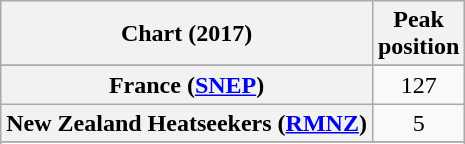<table class="wikitable plainrowheaders sortable" style="text-align:center;">
<tr>
<th scope="col">Chart (2017)</th>
<th scope="col">Peak<br>position</th>
</tr>
<tr>
</tr>
<tr>
<th scope="row">France (<a href='#'>SNEP</a>)</th>
<td>127</td>
</tr>
<tr>
<th scope="row">New Zealand Heatseekers (<a href='#'>RMNZ</a>)</th>
<td>5</td>
</tr>
<tr>
</tr>
<tr>
</tr>
<tr>
</tr>
<tr>
</tr>
<tr>
</tr>
<tr>
</tr>
<tr>
</tr>
</table>
